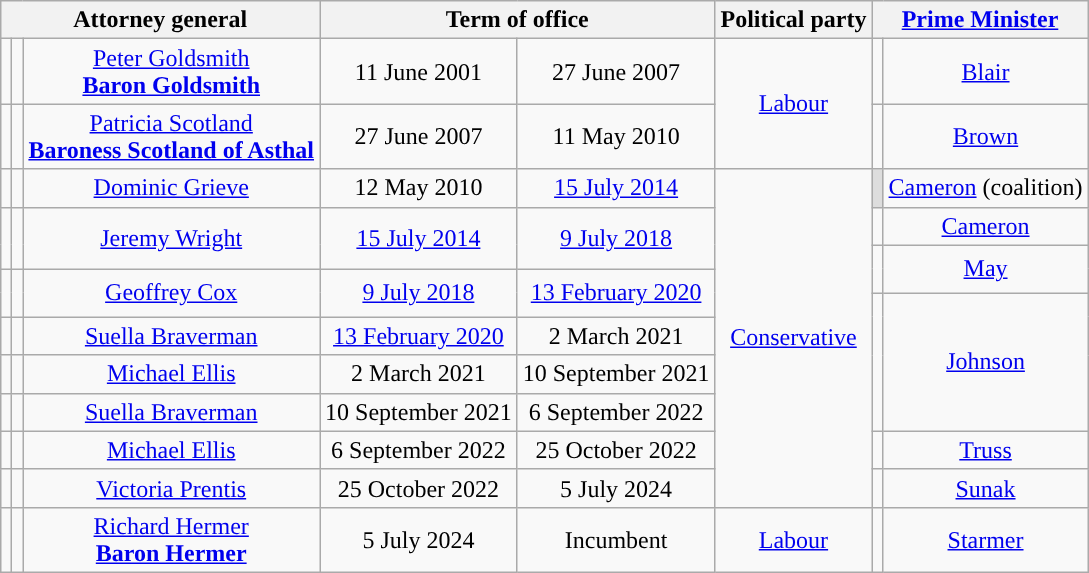<table class="wikitable" style="text-align:center">
<tr>
<th colspan=3>Attorney general</th>
<th colspan=2>Term of office</th>
<th>Political party</th>
<th colspan=2><a href='#'>Prime Minister</a></th>
</tr>
<tr style="height:1em">
<td style="background-color:"></td>
<td></td>
<td><a href='#'>Peter Goldsmith<br><strong>Baron Goldsmith</strong></a> </td>
<td>11 June 2001</td>
<td>27 June 2007</td>
<td rowspan=2><a href='#'>Labour</a></td>
<td style="background-color:"></td>
<td><a href='#'>Blair</a></td>
</tr>
<tr style="height:1em">
<td style="background-color:"></td>
<td></td>
<td><a href='#'>Patricia Scotland<br><strong>Baroness Scotland of Asthal</strong></a> </td>
<td>27 June 2007</td>
<td>11 May 2010</td>
<td style="background-color:"></td>
<td><a href='#'>Brown</a></td>
</tr>
<tr style="height:1em">
<td style="background-color:"></td>
<td></td>
<td><a href='#'>Dominic Grieve</a><br></td>
<td>12 May 2010</td>
<td><a href='#'>15 July 2014</a></td>
<td rowspan=10><a href='#'>Conservative</a></td>
<td style="background-color:#DDDDDD"></td>
<td><a href='#'>Cameron</a> (coalition)</td>
</tr>
<tr style="height:1em">
<td rowspan=2 style="background-color:"></td>
<td rowspan=2></td>
<td rowspan=2><a href='#'>Jeremy Wright</a><br></td>
<td rowspan=2><a href='#'>15 July 2014</a></td>
<td rowspan=2><a href='#'>9 July 2018</a></td>
<td style="background-color:"></td>
<td><a href='#'>Cameron</a></td>
</tr>
<tr style="height:1em">
<td rowspan=2 style="background-color:"></td>
<td rowspan=2><a href='#'>May</a></td>
</tr>
<tr style="height:1em">
<td rowspan=2 style="background-color:"></td>
<td rowspan=2></td>
<td rowspan=2><a href='#'>Geoffrey Cox</a><br></td>
<td rowspan=2><a href='#'> 9 July 2018</a></td>
<td rowspan=2><a href='#'>13 February 2020</a></td>
</tr>
<tr style="height:1em">
<td rowspan=4 style="background-color:"></td>
<td rowspan=4><a href='#'>Johnson</a></td>
</tr>
<tr style="height:1em">
<td style="background-color:"></td>
<td></td>
<td><a href='#'>Suella Braverman</a><br></td>
<td><a href='#'>13 February 2020</a></td>
<td>2 March 2021</td>
</tr>
<tr style="height:1em">
<td style="background-color:"></td>
<td></td>
<td><a href='#'>Michael Ellis</a><br></td>
<td>2 March 2021</td>
<td>10 September 2021</td>
</tr>
<tr style="height:1em">
<td style="background-color:"></td>
<td></td>
<td><a href='#'>Suella Braverman</a><br></td>
<td>10 September 2021</td>
<td>6 September 2022</td>
</tr>
<tr style="height:1em">
<td style="background-color:"></td>
<td></td>
<td><a href='#'>Michael Ellis</a><br></td>
<td>6 September 2022</td>
<td>25 October 2022</td>
<td style="background-color:"></td>
<td><a href='#'>Truss</a></td>
</tr>
<tr style="height:1em">
<td style="background-color:"></td>
<td></td>
<td><a href='#'>Victoria Prentis</a><br></td>
<td>25 October 2022</td>
<td>5 July 2024</td>
<td style="background-color:"></td>
<td><a href='#'>Sunak</a></td>
</tr>
<tr style="height:1em">
<td style="background-color:"></td>
<td></td>
<td><a href='#'>Richard Hermer<br><strong>Baron Hermer</strong></a><br> </td>
<td>5 July 2024</td>
<td>Incumbent</td>
<td rowspan=2><a href='#'>Labour</a></td>
<td style="background-color:"></td>
<td><a href='#'>Starmer</a></td>
</tr>
</table>
